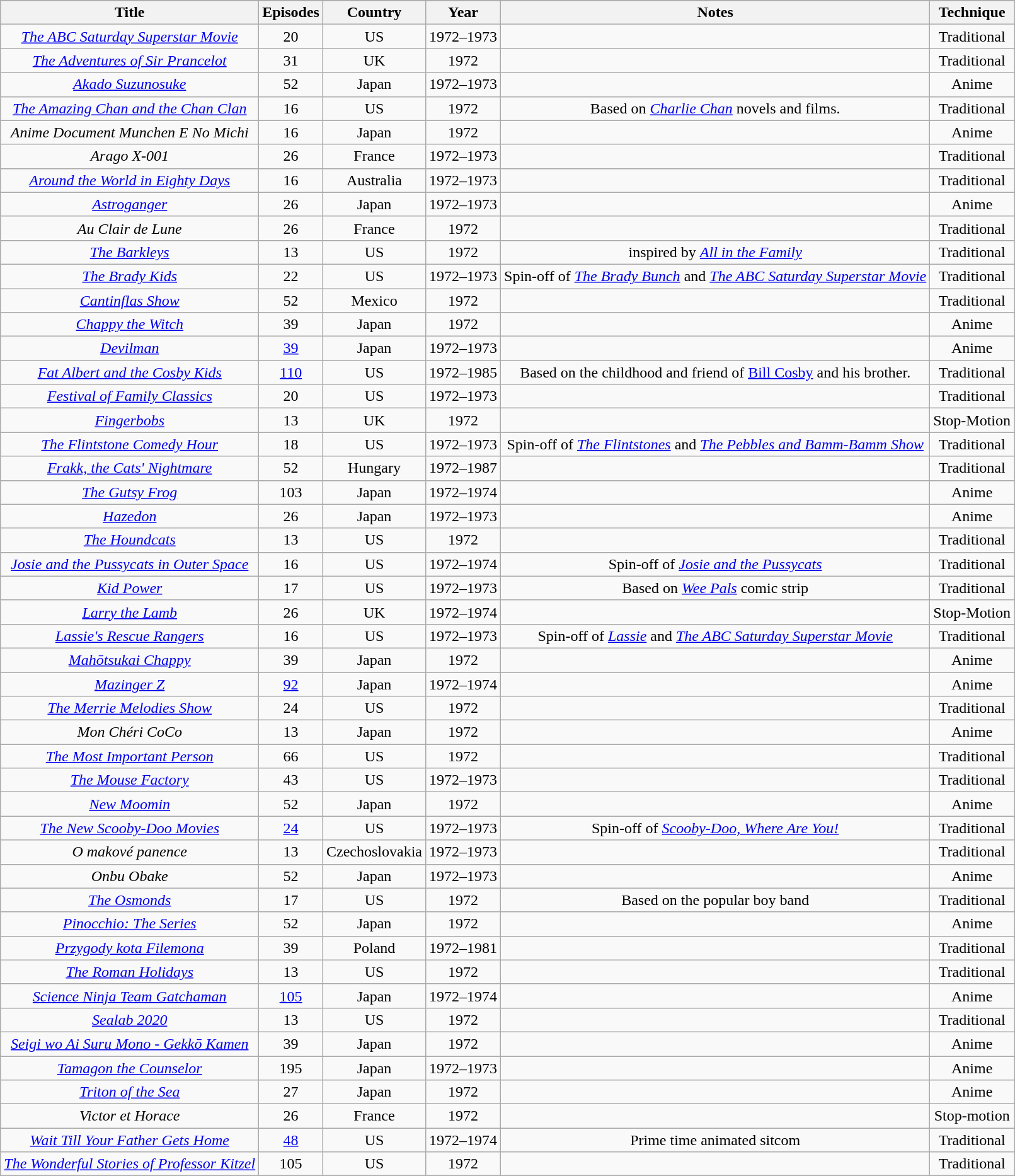<table class="wikitable sortable" style="text-align:center;">
<tr>
</tr>
<tr>
<th scope="col">Title</th>
<th scope="col">Episodes</th>
<th scope="col">Country</th>
<th scope="col">Year</th>
<th scope="col">Notes</th>
<th scope="col">Technique</th>
</tr>
<tr>
<td data-sort-value="ABC Saturday Superstar Movie"><em><a href='#'>The ABC Saturday Superstar Movie</a></em></td>
<td>20</td>
<td>US</td>
<td>1972–1973</td>
<td></td>
<td>Traditional</td>
</tr>
<tr>
<td data-sort-value="Adventures of Sir Prancelot"><em><a href='#'>The Adventures of Sir Prancelot</a></em></td>
<td>31</td>
<td>UK</td>
<td>1972</td>
<td></td>
<td>Traditional</td>
</tr>
<tr>
<td><em><a href='#'>Akado Suzunosuke</a></em></td>
<td>52</td>
<td>Japan</td>
<td>1972–1973</td>
<td></td>
<td>Anime</td>
</tr>
<tr>
<td data-sort-value="Amazing Chan and the Chan Clan"><em><a href='#'>The Amazing Chan and the Chan Clan</a></em></td>
<td>16</td>
<td>US</td>
<td>1972</td>
<td>Based on <em><a href='#'>Charlie Chan</a></em> novels and films.</td>
<td>Traditional</td>
</tr>
<tr>
<td><em>Anime Document Munchen E No Michi</em></td>
<td>16</td>
<td>Japan</td>
<td>1972</td>
<td></td>
<td>Anime</td>
</tr>
<tr>
<td><em>Arago X-001</em></td>
<td>26</td>
<td>France</td>
<td>1972–1973</td>
<td></td>
<td>Traditional</td>
</tr>
<tr>
<td><em><a href='#'>Around the World in Eighty Days</a></em></td>
<td>16</td>
<td>Australia</td>
<td>1972–1973</td>
<td></td>
<td>Traditional</td>
</tr>
<tr>
<td><em><a href='#'>Astroganger</a></em></td>
<td>26</td>
<td>Japan</td>
<td>1972–1973</td>
<td></td>
<td>Anime</td>
</tr>
<tr>
<td><em>Au Clair de Lune</em></td>
<td>26</td>
<td>France</td>
<td>1972</td>
<td></td>
<td>Traditional</td>
</tr>
<tr>
<td data-sort-value="Barkleys"><em><a href='#'>The Barkleys</a></em></td>
<td>13</td>
<td>US</td>
<td>1972</td>
<td>inspired by <em><a href='#'>All in the Family</a></em></td>
<td>Traditional</td>
</tr>
<tr>
<td data-sort-value="Brady Kids"><em><a href='#'>The Brady Kids</a></em></td>
<td>22</td>
<td>US</td>
<td>1972–1973</td>
<td>Spin-off of <em><a href='#'>The Brady Bunch</a></em> and <em><a href='#'>The ABC Saturday Superstar Movie</a></em></td>
<td>Traditional</td>
</tr>
<tr>
<td><em><a href='#'>Cantinflas Show</a></em></td>
<td>52</td>
<td>Mexico</td>
<td>1972</td>
<td></td>
<td>Traditional</td>
</tr>
<tr>
<td><em><a href='#'>Chappy the Witch</a></em></td>
<td>39</td>
<td>Japan</td>
<td>1972</td>
<td></td>
<td>Anime</td>
</tr>
<tr>
<td><em><a href='#'>Devilman</a></em></td>
<td><a href='#'>39</a></td>
<td>Japan</td>
<td>1972–1973</td>
<td></td>
<td>Anime</td>
</tr>
<tr>
<td><em><a href='#'>Fat Albert and the Cosby Kids</a></em></td>
<td><a href='#'>110</a></td>
<td>US</td>
<td>1972–1985</td>
<td>Based on the childhood and friend of <a href='#'>Bill Cosby</a> and his brother.</td>
<td>Traditional</td>
</tr>
<tr>
<td><em><a href='#'>Festival of Family Classics</a></em></td>
<td>20</td>
<td>US</td>
<td>1972–1973</td>
<td></td>
<td>Traditional</td>
</tr>
<tr>
<td><em><a href='#'>Fingerbobs</a></em></td>
<td>13</td>
<td>UK</td>
<td>1972</td>
<td></td>
<td>Stop-Motion</td>
</tr>
<tr>
<td data-sort-value="Flintstone Comedy Hour"><em><a href='#'>The Flintstone Comedy Hour</a></em></td>
<td>18</td>
<td>US</td>
<td>1972–1973</td>
<td>Spin-off of <em><a href='#'>The Flintstones</a></em> and <em><a href='#'>The Pebbles and Bamm-Bamm Show</a></em></td>
<td>Traditional</td>
</tr>
<tr>
<td><em><a href='#'>Frakk, the Cats' Nightmare</a></em></td>
<td>52</td>
<td>Hungary</td>
<td>1972–1987</td>
<td></td>
<td>Traditional</td>
</tr>
<tr>
<td data-sort-value="Gutsy Frog"><em><a href='#'>The Gutsy Frog</a></em></td>
<td>103</td>
<td>Japan</td>
<td>1972–1974</td>
<td></td>
<td>Anime</td>
</tr>
<tr>
<td><em><a href='#'>Hazedon</a></em></td>
<td>26</td>
<td>Japan</td>
<td>1972–1973</td>
<td></td>
<td>Anime</td>
</tr>
<tr>
<td data-sort-value="Houndcats"><em><a href='#'>The Houndcats</a></em></td>
<td>13</td>
<td>US</td>
<td>1972</td>
<td></td>
<td>Traditional</td>
</tr>
<tr>
<td><em><a href='#'>Josie and the Pussycats in Outer Space</a></em></td>
<td>16</td>
<td>US</td>
<td>1972–1974</td>
<td>Spin-off of <em><a href='#'>Josie and the Pussycats</a></em></td>
<td>Traditional</td>
</tr>
<tr>
<td><em><a href='#'>Kid Power</a></em></td>
<td>17</td>
<td>US</td>
<td>1972–1973</td>
<td>Based on <em><a href='#'>Wee Pals</a></em> comic strip</td>
<td>Traditional</td>
</tr>
<tr>
<td><em><a href='#'>Larry the Lamb</a></em></td>
<td>26</td>
<td>UK</td>
<td>1972–1974</td>
<td></td>
<td>Stop-Motion</td>
</tr>
<tr>
<td><em><a href='#'>Lassie's Rescue Rangers</a></em></td>
<td>16</td>
<td>US</td>
<td>1972–1973</td>
<td>Spin-off of <em><a href='#'>Lassie</a></em> and <em><a href='#'>The ABC Saturday Superstar Movie</a></em></td>
<td>Traditional</td>
</tr>
<tr>
<td><em><a href='#'>Mahōtsukai Chappy</a></em></td>
<td>39</td>
<td>Japan</td>
<td>1972</td>
<td></td>
<td>Anime</td>
</tr>
<tr>
<td><em><a href='#'>Mazinger Z</a></em></td>
<td><a href='#'>92</a></td>
<td>Japan</td>
<td>1972–1974</td>
<td></td>
<td>Anime</td>
</tr>
<tr>
<td data-sort-value="Merrie Melodies Show"><em><a href='#'>The Merrie Melodies Show</a></em></td>
<td>24</td>
<td>US</td>
<td>1972</td>
<td></td>
<td>Traditional</td>
</tr>
<tr>
<td><em>Mon Chéri CoCo</em></td>
<td>13</td>
<td>Japan</td>
<td>1972</td>
<td></td>
<td>Anime</td>
</tr>
<tr>
<td data-sort-value="Most Important Person"><em><a href='#'>The Most Important Person</a></em></td>
<td>66</td>
<td>US</td>
<td>1972</td>
<td></td>
<td>Traditional</td>
</tr>
<tr>
<td data-sort-value="Mouse Factory"><em><a href='#'>The Mouse Factory</a></em></td>
<td>43</td>
<td>US</td>
<td>1972–1973</td>
<td></td>
<td>Traditional</td>
</tr>
<tr>
<td><em><a href='#'>New Moomin</a></em></td>
<td>52</td>
<td>Japan</td>
<td>1972</td>
<td></td>
<td>Anime</td>
</tr>
<tr>
<td data-sort-value="New Scooby-Doo Movies"><em><a href='#'>The New Scooby-Doo Movies</a></em></td>
<td><a href='#'>24</a></td>
<td>US</td>
<td>1972–1973</td>
<td>Spin-off of <em><a href='#'>Scooby-Doo, Where Are You!</a></em></td>
<td>Traditional</td>
</tr>
<tr>
<td><em>O makové panence</em></td>
<td>13</td>
<td>Czechoslovakia</td>
<td>1972–1973</td>
<td></td>
<td>Traditional</td>
</tr>
<tr>
<td><em>Onbu Obake</em></td>
<td>52</td>
<td>Japan</td>
<td>1972–1973</td>
<td></td>
<td>Anime</td>
</tr>
<tr>
<td data-sort-value="Osmonds"><em><a href='#'>The Osmonds</a></em></td>
<td>17</td>
<td>US</td>
<td>1972</td>
<td>Based on the popular boy band</td>
<td>Traditional</td>
</tr>
<tr>
<td><em><a href='#'>Pinocchio: The Series</a></em></td>
<td>52</td>
<td>Japan</td>
<td>1972</td>
<td></td>
<td>Anime</td>
</tr>
<tr>
<td><em><a href='#'>Przygody kota Filemona</a></em></td>
<td>39</td>
<td>Poland</td>
<td>1972–1981</td>
<td></td>
<td>Traditional</td>
</tr>
<tr>
<td data-sort-value="Roman Holidays"><em><a href='#'>The Roman Holidays</a></em></td>
<td>13</td>
<td>US</td>
<td>1972</td>
<td></td>
<td>Traditional</td>
</tr>
<tr>
<td><em><a href='#'>Science Ninja Team Gatchaman</a></em></td>
<td><a href='#'>105</a></td>
<td>Japan</td>
<td>1972–1974</td>
<td></td>
<td>Anime</td>
</tr>
<tr>
<td><em><a href='#'>Sealab 2020</a></em></td>
<td>13</td>
<td>US</td>
<td>1972</td>
<td></td>
<td>Traditional</td>
</tr>
<tr>
<td><em><a href='#'>Seigi wo Ai Suru Mono - Gekkō Kamen</a></em></td>
<td>39</td>
<td>Japan</td>
<td>1972</td>
<td></td>
<td>Anime</td>
</tr>
<tr>
<td><em><a href='#'>Tamagon the Counselor</a></em></td>
<td>195</td>
<td>Japan</td>
<td>1972–1973</td>
<td></td>
<td>Anime</td>
</tr>
<tr>
<td><em><a href='#'>Triton of the Sea</a></em></td>
<td>27</td>
<td>Japan</td>
<td>1972</td>
<td></td>
<td>Anime</td>
</tr>
<tr>
<td><em>Victor et Horace</em></td>
<td>26</td>
<td>France</td>
<td>1972</td>
<td></td>
<td>Stop-motion</td>
</tr>
<tr>
<td><em><a href='#'>Wait Till Your Father Gets Home</a></em></td>
<td><a href='#'>48</a></td>
<td>US</td>
<td>1972–1974</td>
<td>Prime time animated sitcom</td>
<td>Traditional</td>
</tr>
<tr>
<td data-sort-value="Wonderful Stories of Professor Kitzel"><em><a href='#'>The Wonderful Stories of Professor Kitzel</a></em></td>
<td>105</td>
<td>US</td>
<td>1972</td>
<td></td>
<td>Traditional</td>
</tr>
</table>
